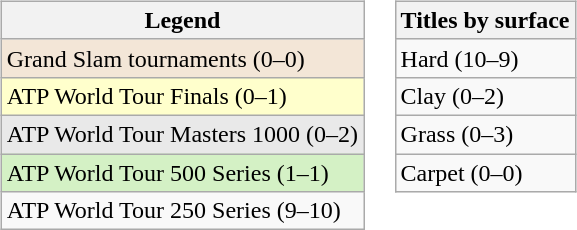<table>
<tr valign=top>
<td><br><table class="wikitable">
<tr>
<th>Legend</th>
</tr>
<tr bgcolor=f3e6d7>
<td>Grand Slam tournaments (0–0)</td>
</tr>
<tr bgcolor=ffffcc>
<td>ATP World Tour Finals (0–1)</td>
</tr>
<tr style="background:#e9e9e9;">
<td>ATP World Tour Masters 1000 (0–2)</td>
</tr>
<tr style="background:#d4f1c5;">
<td>ATP World Tour 500 Series (1–1)</td>
</tr>
<tr>
<td>ATP World Tour 250 Series (9–10)</td>
</tr>
</table>
</td>
<td><br><table class="wikitable">
<tr>
<th>Titles by surface</th>
</tr>
<tr>
<td>Hard (10–9)</td>
</tr>
<tr>
<td>Clay (0–2)</td>
</tr>
<tr>
<td>Grass (0–3)</td>
</tr>
<tr>
<td>Carpet (0–0)</td>
</tr>
</table>
</td>
</tr>
</table>
